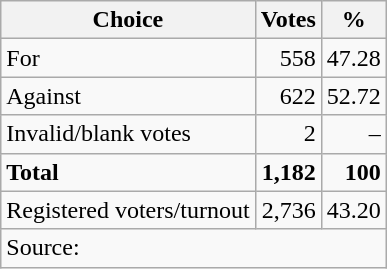<table class=wikitable style=text-align:right>
<tr>
<th>Choice</th>
<th>Votes</th>
<th>%</th>
</tr>
<tr>
<td align=left>For</td>
<td>558</td>
<td>47.28</td>
</tr>
<tr>
<td align=left>Against</td>
<td>622</td>
<td>52.72</td>
</tr>
<tr>
<td align=left>Invalid/blank votes</td>
<td>2</td>
<td>–</td>
</tr>
<tr>
<td align=left><strong>Total</strong></td>
<td><strong>1,182</strong></td>
<td><strong>100</strong></td>
</tr>
<tr>
<td align=left>Registered voters/turnout</td>
<td>2,736</td>
<td>43.20</td>
</tr>
<tr>
<td align=left colspan=3>Source: </td>
</tr>
</table>
